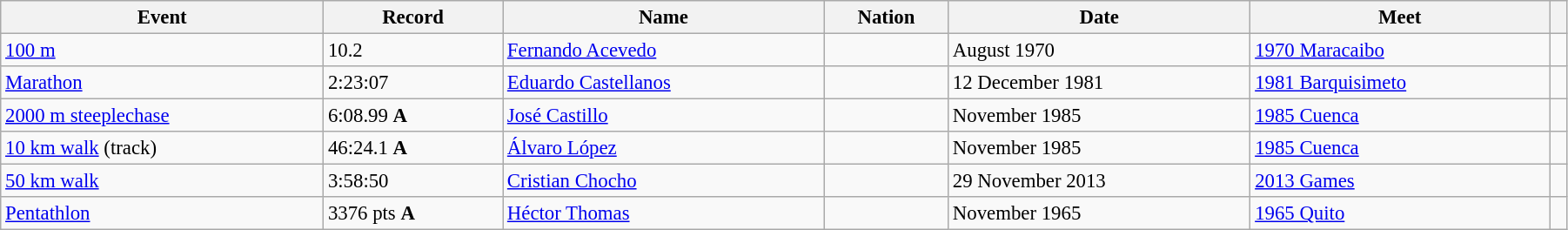<table class="wikitable" style="font-size:95%; width: 95%;">
<tr>
<th>Event</th>
<th>Record</th>
<th>Name</th>
<th>Nation</th>
<th>Date</th>
<th>Meet</th>
<th></th>
</tr>
<tr>
<td><a href='#'>100 m</a></td>
<td>10.2 </td>
<td><a href='#'>Fernando Acevedo</a></td>
<td></td>
<td>August 1970</td>
<td><a href='#'>1970 Maracaibo</a> </td>
<td></td>
</tr>
<tr>
<td><a href='#'>Marathon</a></td>
<td>2:23:07</td>
<td><a href='#'>Eduardo Castellanos</a></td>
<td></td>
<td>12 December 1981</td>
<td><a href='#'>1981 Barquisimeto</a> </td>
<td></td>
</tr>
<tr>
<td><a href='#'>2000 m steeplechase</a></td>
<td>6:08.99 <strong>A</strong></td>
<td><a href='#'>José Castillo</a></td>
<td></td>
<td>November 1985</td>
<td><a href='#'>1985 Cuenca</a> </td>
<td></td>
</tr>
<tr>
<td><a href='#'>10 km walk</a> (track)</td>
<td>46:24.1 <strong>A</strong></td>
<td><a href='#'>Álvaro López</a></td>
<td></td>
<td>November 1985</td>
<td><a href='#'>1985 Cuenca</a> </td>
<td></td>
</tr>
<tr>
<td><a href='#'>50 km walk</a></td>
<td>3:58:50</td>
<td><a href='#'>Cristian Chocho</a></td>
<td></td>
<td>29 November 2013</td>
<td><a href='#'>2013 Games</a></td>
<td></td>
</tr>
<tr>
<td><a href='#'>Pentathlon</a></td>
<td>3376 pts <strong>A</strong></td>
<td><a href='#'>Héctor Thomas</a></td>
<td></td>
<td>November 1965</td>
<td><a href='#'>1965 Quito</a> </td>
<td></td>
</tr>
</table>
